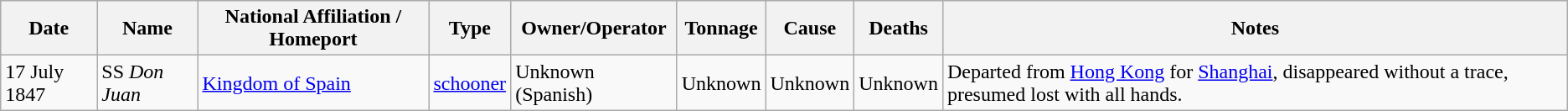<table class="wikitable sortable" align="center">
<tr>
<th data-sort-type=date>Date<br></th>
<th>Name</th>
<th>National Affiliation / Homeport</th>
<th>Type</th>
<th>Owner/Operator</th>
<th data-sort-type="number">Tonnage</th>
<th>Cause</th>
<th data-sort-type="number">Deaths</th>
<th>Notes</th>
</tr>
<tr>
<td>17 July 1847</td>
<td>SS <em>Don Juan</em></td>
<td> <a href='#'>Kingdom of Spain</a></td>
<td><a href='#'>schooner</a></td>
<td>Unknown (Spanish)</td>
<td>Unknown</td>
<td>Unknown</td>
<td>Unknown</td>
<td>Departed from <a href='#'>Hong Kong</a> for <a href='#'>Shanghai</a>, disappeared without a trace, presumed lost with all hands.</td>
</tr>
</table>
